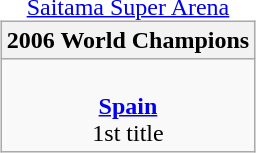<table style="width:100%;">
<tr>
<td style="vertical-align:top; width:33%;"><br>













</td>
<td style="width:33%; vertical-align:top; text-align:center;"><br><br>
<a href='#'>Saitama Super Arena</a>
<table class=wikitable style="text-align:center; margin:auto">
<tr>
<th>2006 World Champions</th>
</tr>
<tr>
<td><br> <strong><a href='#'>Spain</a></strong><br>1st title</td>
</tr>
</table>
</td>
<td style="vertical-align:top; width:33%; text-align:center;"><br>













</td>
</tr>
</table>
